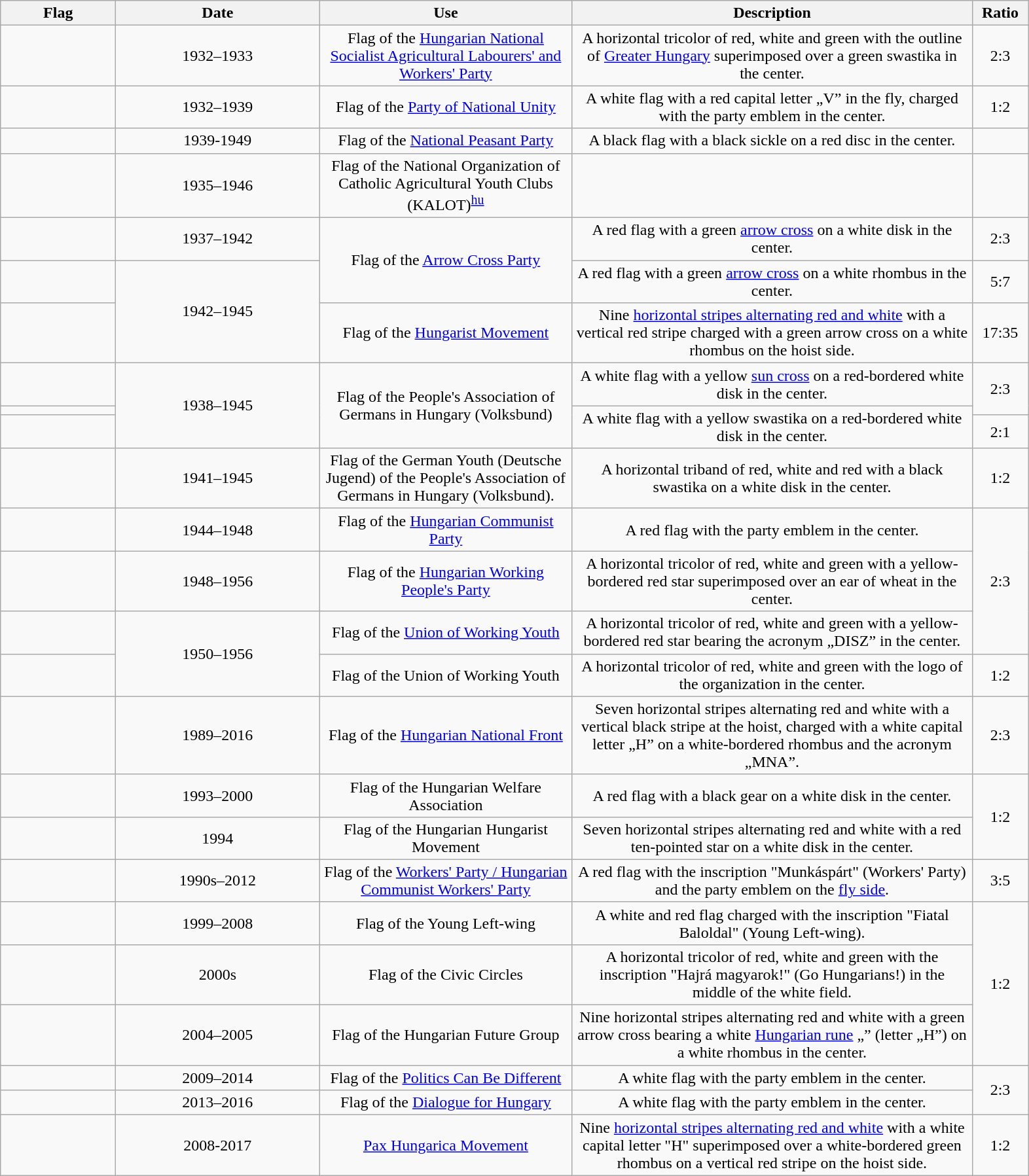<table class="wikitable" style="text-align:center;">
<tr>
<th width="110">Flag</th>
<th width="200">Date</th>
<th width="250">Use</th>
<th width="400">Description</th>
<th width="50">Ratio</th>
</tr>
<tr>
<td></td>
<td>1932–1933</td>
<td>Flag of the <a href='#'>Hungarian National Socialist Agricultural Labourers' and Workers' Party</a></td>
<td>A horizontal tricolor of red, white and green with the outline of <a href='#'>Greater Hungary</a> superimposed over a green swastika in the center.</td>
<td>2:3</td>
</tr>
<tr>
<td></td>
<td>1932–1939</td>
<td>Flag of the <a href='#'>Party of National Unity</a></td>
<td>A white flag with a red capital letter „V” in the fly, charged with the party emblem in the center.</td>
<td>1:2</td>
</tr>
<tr>
<td></td>
<td>1939-1949</td>
<td>Flag of the <a href='#'>National Peasant Party</a></td>
<td>A black flag with a black sickle on a red disc in the center.</td>
<td></td>
</tr>
<tr>
<td></td>
<td>1935–1946</td>
<td>Flag of the National Organization of Catholic Agricultural Youth Clubs (KALOT)<sup><a href='#'>hu</a></sup></td>
<td></td>
<td></td>
</tr>
<tr>
<td></td>
<td>1937–1942</td>
<td rowspan="2">Flag of the <a href='#'>Arrow Cross Party</a></td>
<td>A red flag with a green <a href='#'>arrow cross</a> on a white disk in the center.</td>
<td>2:3</td>
</tr>
<tr>
<td></td>
<td rowspan="2">1942–1945</td>
<td>A red flag with a green <a href='#'>arrow cross</a> on a white rhombus in the center.</td>
<td>5:7</td>
</tr>
<tr>
<td></td>
<td>Flag of the <a href='#'>Hungarist Movement</a></td>
<td>Nine <a href='#'>horizontal stripes alternating red and white</a> with a vertical red stripe charged with a green arrow cross on a white rhombus on the hoist side.</td>
<td>17:35</td>
</tr>
<tr>
<td></td>
<td rowspan="3">1938–1945</td>
<td rowspan="3">Flag of the People's Association of Germans in Hungary (Volksbund)</td>
<td>A white flag with a yellow <a href='#'>sun cross</a> on a red-bordered white disk in the center.</td>
<td rowspan="2">2:3</td>
</tr>
<tr>
<td></td>
<td rowspan="2">A white flag with a yellow swastika on a red-bordered white disk in the center.</td>
</tr>
<tr>
<td></td>
<td>2:1</td>
</tr>
<tr>
<td></td>
<td>1941–1945</td>
<td>Flag of the German Youth (Deutsche Jugend) of the People's Association of Germans in Hungary (Volksbund).</td>
<td>A horizontal triband of red, white and red with a black swastika on a white disk in the center.</td>
<td>1:2</td>
</tr>
<tr>
<td></td>
<td>1944–1948</td>
<td>Flag of the <a href='#'>Hungarian Communist Party</a></td>
<td>A red flag with the party emblem in the center.</td>
<td rowspan="3">2:3</td>
</tr>
<tr>
<td></td>
<td>1948–1956</td>
<td>Flag of the <a href='#'>Hungarian Working People's Party</a></td>
<td>A horizontal tricolor of red, white and green with a yellow-bordered red star superimposed over an ear of wheat in the center.</td>
</tr>
<tr>
<td></td>
<td rowspan="2">1950–1956</td>
<td>Flag of the <a href='#'>Union of Working Youth</a></td>
<td>A horizontal tricolor of red, white and green with a yellow-bordered red star bearing the acronym „DISZ” in the center.</td>
</tr>
<tr>
<td></td>
<td>Flag of the Union of Working Youth </td>
<td>A horizontal tricolor of red, white and green with the logo of the organization in the center.</td>
<td>1:2</td>
</tr>
<tr>
<td></td>
<td>1989–2016</td>
<td>Flag of the <a href='#'>Hungarian National Front</a></td>
<td>Seven horizontal stripes alternating red and white with a vertical black stripe at the hoist, charged with a white capital letter „H” on a white-bordered rhombus and the acronym „MNA”.</td>
<td>2:3</td>
</tr>
<tr>
<td></td>
<td>1993–2000</td>
<td>Flag of the Hungarian Welfare Association</td>
<td>A red flag with a black gear on a white disk in the center.</td>
<td rowspan="2">1:2</td>
</tr>
<tr>
<td></td>
<td>1994</td>
<td>Flag of the Hungarian Hungarist Movement</td>
<td>Seven horizontal stripes alternating red and white with a red ten-pointed star on a white disk in the center.</td>
</tr>
<tr>
<td></td>
<td>1990s–2012</td>
<td>Flag of the <a href='#'>Workers' Party / Hungarian Communist Workers' Party</a></td>
<td>A red flag with the inscription "Munkáspárt" (Workers' Party) and the party emblem on the <a href='#'>fly side</a>.</td>
<td>3:5</td>
</tr>
<tr>
<td></td>
<td>1999–2008</td>
<td>Flag of the Young Left-wing</td>
<td>A white and red flag charged with the inscription "Fiatal Baloldal" (Young Left-wing).</td>
<td rowspan="3">1:2</td>
</tr>
<tr>
<td></td>
<td>2000s</td>
<td>Flag of the Civic Circles</td>
<td>A horizontal tricolor of red, white and green with the inscription "Hajrá magyarok!" (Go Hungarians!) in the middle of the white field.</td>
</tr>
<tr>
<td></td>
<td>2004–2005</td>
<td>Flag of the Hungarian Future Group</td>
<td>Nine horizontal stripes alternating red and white with a green arrow cross bearing a white <a href='#'>Hungarian rune</a> „” (letter „H”) on a white rhombus in the center.</td>
</tr>
<tr>
<td></td>
<td>2009–2014</td>
<td>Flag of the <a href='#'>Politics Can Be Different</a></td>
<td>A white flag with the party emblem in the center.</td>
<td rowspan="2">2:3</td>
</tr>
<tr>
<td></td>
<td>2013–2016</td>
<td>Flag of the <a href='#'>Dialogue for Hungary</a></td>
<td>A white flag with the party emblem in the center.</td>
</tr>
<tr>
<td></td>
<td>2008-2017</td>
<td><a href='#'>Pax Hungarica Movement</a></td>
<td>Nine <a href='#'>horizontal stripes alternating red and white</a> with a white capital letter "H" superimposed over a white-bordered green rhombus on a vertical red stripe on the hoist side.</td>
<td>1:2</td>
</tr>
</table>
